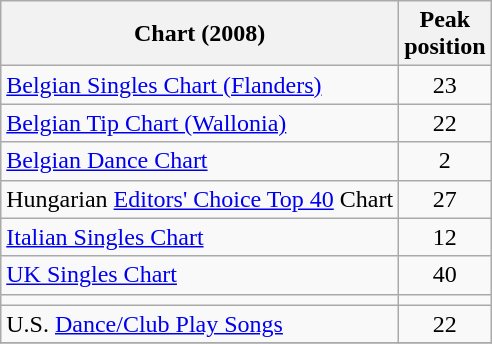<table class="wikitable sortable">
<tr>
<th>Chart (2008)</th>
<th>Peak<br>position</th>
</tr>
<tr>
<td><a href='#'>Belgian Singles Chart (Flanders)</a></td>
<td align="center">23</td>
</tr>
<tr>
<td><a href='#'>Belgian Tip Chart (Wallonia)</a></td>
<td align="center">22</td>
</tr>
<tr>
<td><a href='#'>Belgian Dance Chart</a></td>
<td align="center">2</td>
</tr>
<tr>
<td>Hungarian <a href='#'>Editors' Choice Top 40</a> Chart</td>
<td align="center">27</td>
</tr>
<tr>
<td><a href='#'>Italian Singles Chart</a></td>
<td align="center">12</td>
</tr>
<tr>
<td><a href='#'>UK Singles Chart</a></td>
<td align="center">40</td>
</tr>
<tr>
<td></td>
</tr>
<tr>
<td>U.S. <a href='#'>Dance/Club Play Songs</a></td>
<td align="center">22</td>
</tr>
<tr>
</tr>
</table>
